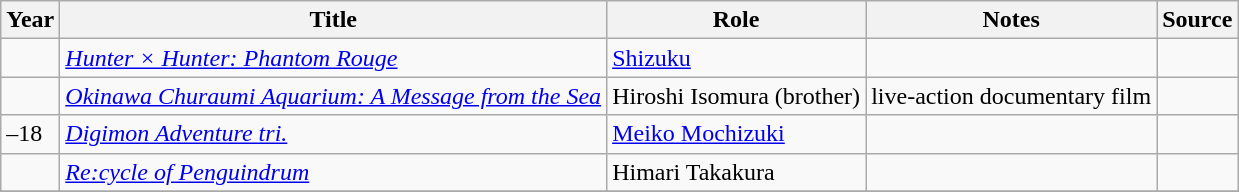<table class="wikitable sortable">
<tr>
<th>Year</th>
<th>Title</th>
<th>Role</th>
<th class="unsortable">Notes</th>
<th class="unsortable">Source</th>
</tr>
<tr>
<td></td>
<td><em><a href='#'>Hunter × Hunter: Phantom Rouge</a></em></td>
<td><a href='#'>Shizuku</a></td>
<td></td>
<td></td>
</tr>
<tr>
<td></td>
<td><em><a href='#'>Okinawa Churaumi Aquarium: A Message from the Sea</a></em></td>
<td>Hiroshi Isomura (brother)</td>
<td>live-action documentary film</td>
<td></td>
</tr>
<tr>
<td>–18</td>
<td><em><a href='#'>Digimon Adventure tri.</a></em></td>
<td><a href='#'>Meiko Mochizuki</a></td>
<td></td>
<td></td>
</tr>
<tr>
<td></td>
<td><em><a href='#'>Re:cycle of Penguindrum</a></em></td>
<td>Himari Takakura</td>
<td></td>
<td></td>
</tr>
<tr>
</tr>
</table>
